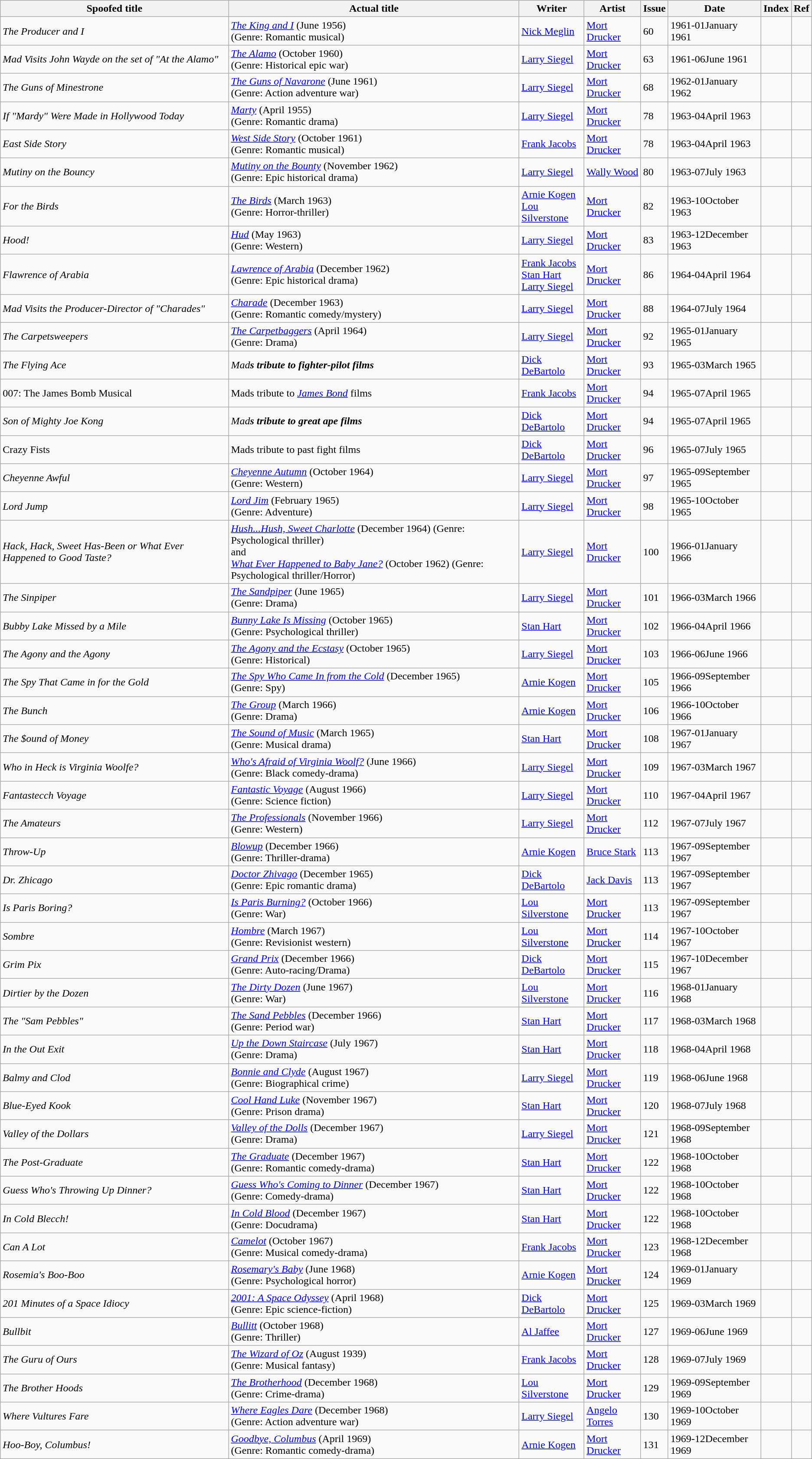<table class="wikitable sortable">
<tr>
<th><strong>Spoofed title</strong></th>
<th><strong>Actual title</strong></th>
<th><strong>Writer</strong></th>
<th><strong>Artist</strong></th>
<th><strong>Issue</strong></th>
<th><strong>Date</strong></th>
<th><strong>Index</strong></th>
<th><strong>Ref</strong></th>
</tr>
<tr>
<td><em>The Producer and I</em></td>
<td><em><a href='#'>The King and I</a></em> (June 1956)<br>(Genre: Romantic musical)</td>
<td><a href='#'>Nick Meglin</a></td>
<td><a href='#'>Mort Drucker</a></td>
<td>60</td>
<td><span>1961-01</span>January 1961</td>
<td></td>
<td></td>
</tr>
<tr>
<td><em>Mad Visits John Wayde on the set of "At the Alamo"</em></td>
<td><em><a href='#'>The Alamo</a></em> (October 1960)<br>(Genre: Historical epic war)</td>
<td><a href='#'>Larry Siegel</a></td>
<td><a href='#'>Mort Drucker</a></td>
<td>63</td>
<td><span>1961-06</span>June 1961</td>
<td></td>
<td></td>
</tr>
<tr>
<td><em>The Guns of Minestrone</em></td>
<td><em><a href='#'>The Guns of Navarone</a></em> (June 1961)<br>(Genre: Action adventure war)</td>
<td><a href='#'>Larry Siegel</a></td>
<td><a href='#'>Mort Drucker</a></td>
<td>68</td>
<td><span>1962-01</span>January 1962</td>
<td></td>
<td></td>
</tr>
<tr>
<td><em>If "Mardy" Were Made in Hollywood Today</em></td>
<td><em><a href='#'>Marty</a></em> (April 1955)<br>(Genre: Romantic drama)</td>
<td><a href='#'>Larry Siegel</a></td>
<td><a href='#'>Mort Drucker</a></td>
<td>78</td>
<td><span>1963-04</span>April 1963</td>
<td></td>
<td></td>
</tr>
<tr>
<td><em>East Side Story</em></td>
<td><em><a href='#'>West Side Story</a></em> (October 1961)<br>(Genre: Romantic musical)</td>
<td><a href='#'>Frank Jacobs</a></td>
<td><a href='#'>Mort Drucker</a></td>
<td>78</td>
<td><span>1963-04</span>April 1963</td>
<td></td>
<td></td>
</tr>
<tr>
<td><em>Mutiny on the Bouncy</em></td>
<td><em><a href='#'>Mutiny on the Bounty</a></em> (November 1962)<br>(Genre: Epic historical drama)</td>
<td><a href='#'>Larry Siegel</a></td>
<td><a href='#'>Wally Wood</a></td>
<td>80</td>
<td><span>1963-07</span>July 1963</td>
<td></td>
<td></td>
</tr>
<tr>
<td><em>For the Birds</em></td>
<td><em><a href='#'>The Birds</a></em> (March 1963)<br>(Genre: Horror-thriller)</td>
<td><a href='#'>Arnie Kogen</a><br><a href='#'>Lou Silverstone</a></td>
<td><a href='#'>Mort Drucker</a></td>
<td>82</td>
<td><span>1963-10</span>October 1963</td>
<td></td>
<td></td>
</tr>
<tr>
<td><em>Hood!</em></td>
<td><em><a href='#'>Hud</a></em> (May 1963)<br>(Genre: Western)</td>
<td><a href='#'>Larry Siegel</a></td>
<td><a href='#'>Mort Drucker</a></td>
<td>83</td>
<td><span>1963-12</span>December 1963</td>
<td></td>
<td></td>
</tr>
<tr>
<td><em>Flawrence of Arabia</em></td>
<td><em><a href='#'>Lawrence of Arabia</a></em> (December 1962)<br>(Genre: Epic historical drama)</td>
<td><a href='#'>Frank Jacobs</a><br><a href='#'>Stan Hart</a><br><a href='#'>Larry Siegel</a></td>
<td><a href='#'>Mort Drucker</a></td>
<td>86</td>
<td><span>1964-04</span>April 1964</td>
<td></td>
<td></td>
</tr>
<tr>
<td><em>Mad Visits the Producer-Director of "Charades"</em></td>
<td><em><a href='#'>Charade</a></em> (December 1963)<br>(Genre: Romantic comedy/mystery)</td>
<td><a href='#'>Larry Siegel</a></td>
<td><a href='#'>Mort Drucker</a></td>
<td>88</td>
<td><span>1964-07</span>July 1964</td>
<td></td>
<td></td>
</tr>
<tr>
<td><em>The Carpetsweepers</em></td>
<td><em><a href='#'>The Carpetbaggers</a></em> (April 1964)<br>(Genre: Drama)</td>
<td><a href='#'>Larry Siegel</a></td>
<td><a href='#'>Mort Drucker</a></td>
<td>92</td>
<td><span>1965-01</span>January 1965</td>
<td></td>
<td></td>
</tr>
<tr>
<td><em>The Flying Ace</em></td>
<td><em>Mad<strong>s tribute to fighter-pilot films</td>
<td><a href='#'>Dick DeBartolo</a></td>
<td><a href='#'>Mort Drucker</a></td>
<td>93</td>
<td><span>1965-03</span>March 1965</td>
<td></td>
<td></td>
</tr>
<tr>
<td></em>007: The James Bomb Musical<em></td>
<td></em>Mad</strong>s tribute to <em><a href='#'>James Bond</a></em> films</td>
<td><a href='#'>Frank Jacobs</a></td>
<td><a href='#'>Mort Drucker</a></td>
<td>94</td>
<td><span>1965-07</span>April 1965</td>
<td></td>
<td></td>
</tr>
<tr>
<td><em>Son of Mighty Joe Kong</em></td>
<td><em>Mad<strong>s tribute to great ape films</td>
<td><a href='#'>Dick DeBartolo</a></td>
<td><a href='#'>Mort Drucker</a></td>
<td>94</td>
<td><span>1965-07</span>April 1965</td>
<td></td>
<td></td>
</tr>
<tr>
<td></em>Crazy Fists<em></td>
<td></em>Mad</strong>s tribute to past fight films</td>
<td><a href='#'>Dick DeBartolo</a></td>
<td><a href='#'>Mort Drucker</a></td>
<td>96</td>
<td><span>1965-07</span>July 1965</td>
<td></td>
<td></td>
</tr>
<tr>
<td><em>Cheyenne Awful</em></td>
<td><em><a href='#'>Cheyenne Autumn</a></em> (October 1964)<br>(Genre: Western)</td>
<td><a href='#'>Larry Siegel</a></td>
<td><a href='#'>Mort Drucker</a></td>
<td>97</td>
<td><span>1965-09</span>September 1965</td>
<td></td>
<td></td>
</tr>
<tr>
<td><em>Lord Jump</em></td>
<td><em><a href='#'>Lord Jim</a></em> (February 1965)<br>(Genre: Adventure)</td>
<td><a href='#'>Larry Siegel</a></td>
<td><a href='#'>Mort Drucker</a></td>
<td>98</td>
<td><span>1965-10</span>October 1965</td>
<td></td>
<td></td>
</tr>
<tr>
<td><em>Hack, Hack, Sweet Has-Been or What Ever Happened to Good Taste?</em></td>
<td><em><a href='#'>Hush...Hush, Sweet Charlotte</a></em> (December 1964) (Genre: Psychological thriller)<br>and<br><em><a href='#'>What Ever Happened to Baby Jane?</a></em> (October 1962) (Genre: Psychological thriller/Horror)</td>
<td><a href='#'>Larry Siegel</a></td>
<td><a href='#'>Mort Drucker</a></td>
<td>100</td>
<td><span>1966-01</span>January 1966</td>
<td></td>
<td></td>
</tr>
<tr>
<td><em>The Sinpiper</em></td>
<td><em><a href='#'>The Sandpiper</a></em> (June 1965)<br>(Genre: Drama)</td>
<td><a href='#'>Larry Siegel</a></td>
<td><a href='#'>Mort Drucker</a></td>
<td>101</td>
<td><span>1966-03</span>March 1966</td>
<td></td>
<td></td>
</tr>
<tr>
<td><em>Bubby Lake Missed by a Mile</em></td>
<td><em><a href='#'>Bunny Lake Is Missing</a></em> (October 1965)<br>(Genre: Psychological thriller)</td>
<td><a href='#'>Stan Hart</a></td>
<td><a href='#'>Mort Drucker</a></td>
<td>102</td>
<td><span>1966-04</span>April 1966</td>
<td></td>
<td></td>
</tr>
<tr>
<td><em>The Agony and the Agony</em></td>
<td><em><a href='#'>The Agony and the Ecstasy</a></em> (October 1965)<br>(Genre: Historical)</td>
<td><a href='#'>Larry Siegel</a></td>
<td><a href='#'>Mort Drucker</a></td>
<td>103</td>
<td><span>1966-06</span>June 1966</td>
<td></td>
<td></td>
</tr>
<tr>
<td><em>The Spy That Came in for the Gold</em></td>
<td><em><a href='#'>The Spy Who Came In from the Cold</a></em> (December 1965)<br>(Genre: Spy)</td>
<td><a href='#'>Arnie Kogen</a></td>
<td><a href='#'>Mort Drucker</a></td>
<td>105</td>
<td><span>1966-09</span>September 1966</td>
<td></td>
<td></td>
</tr>
<tr>
<td><em>The Bunch</em></td>
<td><em><a href='#'>The Group</a></em> (March 1966)<br>(Genre: Drama)</td>
<td><a href='#'>Arnie Kogen</a></td>
<td><a href='#'>Mort Drucker</a></td>
<td>106</td>
<td><span>1966-10</span>October 1966</td>
<td></td>
<td></td>
</tr>
<tr>
<td><em>The $ound of Money</em></td>
<td><em><a href='#'>The Sound of Music</a></em> (March 1965)<br>(Genre: Musical drama)</td>
<td><a href='#'>Stan Hart</a></td>
<td><a href='#'>Mort Drucker</a></td>
<td>108</td>
<td><span>1967-01</span>January 1967</td>
<td></td>
<td></td>
</tr>
<tr>
<td><em>Who in Heck is Virginia Woolfe?</em></td>
<td><em><a href='#'>Who's Afraid of Virginia Woolf?</a></em> (June 1966)<br>(Genre: Black comedy-drama)</td>
<td><a href='#'>Larry Siegel</a></td>
<td><a href='#'>Mort Drucker</a></td>
<td>109</td>
<td><span>1967-03</span>March 1967</td>
<td></td>
<td></td>
</tr>
<tr>
<td><em>Fantastecch Voyage</em></td>
<td><em><a href='#'>Fantastic Voyage</a></em> (August 1966)<br>(Genre: Science fiction)</td>
<td><a href='#'>Larry Siegel</a></td>
<td><a href='#'>Mort Drucker</a></td>
<td>110</td>
<td><span>1967-04</span>April 1967</td>
<td></td>
<td></td>
</tr>
<tr>
<td><em>The Amateurs</em></td>
<td><em><a href='#'>The Professionals</a></em> (November 1966)<br>(Genre: Western)</td>
<td><a href='#'>Larry Siegel</a></td>
<td><a href='#'>Mort Drucker</a></td>
<td>112</td>
<td><span>1967-07</span>July 1967</td>
<td></td>
<td></td>
</tr>
<tr>
<td><em>Throw-Up</em></td>
<td><em><a href='#'>Blowup</a></em> (December 1966)<br>(Genre: Thriller-drama)</td>
<td><a href='#'>Arnie Kogen</a></td>
<td><a href='#'>Bruce Stark</a></td>
<td>113</td>
<td><span>1967-09</span>September 1967</td>
<td></td>
<td></td>
</tr>
<tr>
<td><em>Dr. Zhicago</em></td>
<td><em><a href='#'>Doctor Zhivago</a></em> (December 1965)<br>(Genre: Epic romantic drama)</td>
<td><a href='#'>Dick DeBartolo</a></td>
<td><a href='#'>Jack Davis</a></td>
<td>113</td>
<td><span>1967-09</span>September 1967</td>
<td></td>
<td></td>
</tr>
<tr>
<td><em>Is Paris Boring?</em></td>
<td><em><a href='#'>Is Paris Burning?</a></em> (October 1966)<br>(Genre: War)</td>
<td><a href='#'>Lou Silverstone</a></td>
<td><a href='#'>Mort Drucker</a></td>
<td>113</td>
<td><span>1967-09</span>September 1967</td>
<td></td>
<td></td>
</tr>
<tr>
<td><em>Sombre</em></td>
<td><em><a href='#'>Hombre</a></em> (March 1967)<br>(Genre: Revisionist western)</td>
<td><a href='#'>Lou Silverstone</a></td>
<td><a href='#'>Mort Drucker</a></td>
<td>114</td>
<td><span>1967-10</span>October 1967</td>
<td></td>
<td></td>
</tr>
<tr>
<td><em>Grim Pix</em></td>
<td><em><a href='#'>Grand Prix</a></em> (December 1966)<br>(Genre: Auto-racing/Drama)</td>
<td><a href='#'>Dick DeBartolo</a></td>
<td><a href='#'>Mort Drucker</a></td>
<td>115</td>
<td><span>1967-10</span>December 1967</td>
<td></td>
<td></td>
</tr>
<tr>
<td><em>Dirtier by the Dozen</em></td>
<td><em><a href='#'>The Dirty Dozen</a></em> (June 1967)<br>(Genre: War)</td>
<td><a href='#'>Lou Silverstone</a></td>
<td><a href='#'>Mort Drucker</a></td>
<td>116</td>
<td><span>1968-01</span>January 1968</td>
<td></td>
<td></td>
</tr>
<tr>
<td><em>The "Sam Pebbles"</em></td>
<td><em><a href='#'>The Sand Pebbles</a></em> (December 1966)<br>(Genre: Period war)</td>
<td><a href='#'>Stan Hart</a></td>
<td><a href='#'>Mort Drucker</a></td>
<td>117</td>
<td><span>1968-03</span>March 1968</td>
<td></td>
<td></td>
</tr>
<tr>
<td><em>In the Out Exit</em></td>
<td><em><a href='#'>Up the Down Staircase</a></em> (July 1967)<br>(Genre: Drama)</td>
<td><a href='#'>Stan Hart</a></td>
<td><a href='#'>Mort Drucker</a></td>
<td>118</td>
<td><span>1968-04</span>April 1968</td>
<td></td>
<td></td>
</tr>
<tr>
<td><em>Balmy and Clod</em></td>
<td><em><a href='#'>Bonnie and Clyde</a></em> (August 1967)<br>(Genre: Biographical crime)</td>
<td><a href='#'>Larry Siegel</a></td>
<td><a href='#'>Mort Drucker</a></td>
<td>119</td>
<td><span>1968-06</span>June 1968</td>
<td></td>
<td></td>
</tr>
<tr>
<td><em>Blue-Eyed Kook</em></td>
<td><em><a href='#'>Cool Hand Luke</a></em> (November 1967)<br>(Genre: Prison drama)</td>
<td><a href='#'>Stan Hart</a></td>
<td><a href='#'>Mort Drucker</a></td>
<td>120</td>
<td><span>1968-07</span>July 1968</td>
<td></td>
<td></td>
</tr>
<tr>
<td><em>Valley of the Dollars</em></td>
<td><em><a href='#'>Valley of the Dolls</a></em> (December 1967)<br>(Genre: Drama)</td>
<td><a href='#'>Larry Siegel</a></td>
<td><a href='#'>Mort Drucker</a></td>
<td>121</td>
<td><span>1968-09</span>September 1968</td>
<td></td>
<td></td>
</tr>
<tr>
<td><em>The Post-Graduate</em></td>
<td><em><a href='#'>The Graduate</a></em> (December 1967)<br>(Genre: Romantic comedy-drama)</td>
<td><a href='#'>Stan Hart</a></td>
<td><a href='#'>Mort Drucker</a></td>
<td>122</td>
<td><span>1968-10</span>October 1968</td>
<td></td>
<td></td>
</tr>
<tr>
<td><em>Guess Who's Throwing Up Dinner?</em></td>
<td><em><a href='#'>Guess Who's Coming to Dinner</a></em> (December 1967)<br>(Genre: Comedy-drama)</td>
<td><a href='#'>Stan Hart</a></td>
<td><a href='#'>Mort Drucker</a></td>
<td>122</td>
<td><span>1968-10</span>October 1968</td>
<td></td>
<td></td>
</tr>
<tr>
<td><em>In Cold Blecch!</em></td>
<td><em><a href='#'>In Cold Blood</a></em> (December 1967)<br>(Genre: Docudrama)</td>
<td><a href='#'>Stan Hart</a></td>
<td><a href='#'>Mort Drucker</a></td>
<td>122</td>
<td><span>1968-10</span>October 1968</td>
<td></td>
<td></td>
</tr>
<tr>
<td><em>Can A Lot</em></td>
<td><em><a href='#'>Camelot</a></em> (October 1967)<br>(Genre: Musical comedy-drama)</td>
<td><a href='#'>Frank Jacobs</a></td>
<td><a href='#'>Mort Drucker</a></td>
<td>123</td>
<td><span>1968-12</span>December 1968</td>
<td></td>
<td></td>
</tr>
<tr>
<td><em>Rosemia's Boo-Boo</em></td>
<td><em><a href='#'>Rosemary's Baby</a></em> (June 1968)<br>(Genre: Psychological horror)</td>
<td><a href='#'>Arnie Kogen</a></td>
<td><a href='#'>Mort Drucker</a></td>
<td>124</td>
<td><span>1969-01</span>January 1969</td>
<td></td>
<td></td>
</tr>
<tr>
<td><em>201 Minutes of a Space Idiocy</em></td>
<td><em><a href='#'>2001: A Space Odyssey</a></em> (April 1968)<br>(Genre: Epic science-fiction)</td>
<td><a href='#'>Dick DeBartolo</a></td>
<td><a href='#'>Mort Drucker</a></td>
<td>125</td>
<td><span>1969-03</span>March 1969</td>
<td></td>
<td></td>
</tr>
<tr>
<td><em>Bullbit</em></td>
<td><em><a href='#'>Bullitt</a></em> (October 1968)<br>(Genre: Thriller)</td>
<td><a href='#'>Al Jaffee</a></td>
<td><a href='#'>Mort Drucker</a></td>
<td>127</td>
<td><span>1969-06</span>June 1969</td>
<td></td>
<td></td>
</tr>
<tr>
<td><em>The Guru of Ours</em></td>
<td><em><a href='#'>The Wizard of Oz</a></em> (August 1939)<br>(Genre: Musical fantasy)</td>
<td><a href='#'>Frank Jacobs</a></td>
<td><a href='#'>Mort Drucker</a></td>
<td>128</td>
<td><span>1969-07</span>July 1969</td>
<td></td>
<td></td>
</tr>
<tr>
<td><em>The Brother Hoods</em></td>
<td><em><a href='#'>The Brotherhood</a></em> (December 1968)<br>(Genre: Crime-drama)</td>
<td><a href='#'>Lou Silverstone</a></td>
<td><a href='#'>Mort Drucker</a></td>
<td>129</td>
<td><span>1969-09</span>September 1969</td>
<td></td>
<td></td>
</tr>
<tr>
<td><em>Where Vultures Fare</em></td>
<td><em><a href='#'>Where Eagles Dare</a></em> (December 1968)<br>(Genre: Action adventure war)</td>
<td><a href='#'>Larry Siegel</a></td>
<td><a href='#'>Angelo Torres</a></td>
<td>130</td>
<td><span>1969-10</span>October 1969</td>
<td></td>
<td></td>
</tr>
<tr>
<td><em>Hoo-Boy, Columbus!</em></td>
<td><em><a href='#'>Goodbye, Columbus</a></em> (April 1969)<br>(Genre: Romantic comedy-drama)</td>
<td><a href='#'>Arnie Kogen</a></td>
<td><a href='#'>Mort Drucker</a></td>
<td>131</td>
<td><span>1969-12</span>December 1969</td>
<td></td>
<td></td>
</tr>
</table>
